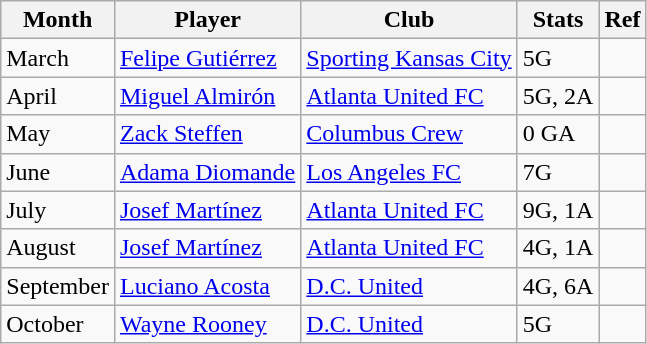<table class="wikitable">
<tr>
<th>Month</th>
<th>Player</th>
<th>Club</th>
<th>Stats</th>
<th>Ref</th>
</tr>
<tr>
<td>March</td>
<td> <a href='#'>Felipe Gutiérrez</a></td>
<td><a href='#'>Sporting Kansas City</a></td>
<td>5G</td>
<td align=center></td>
</tr>
<tr>
<td>April</td>
<td> <a href='#'>Miguel Almirón</a></td>
<td><a href='#'>Atlanta United FC</a></td>
<td>5G, 2A</td>
<td align=center></td>
</tr>
<tr>
<td>May</td>
<td> <a href='#'>Zack Steffen</a></td>
<td><a href='#'>Columbus Crew</a></td>
<td>0 GA</td>
<td align=center></td>
</tr>
<tr>
<td>June</td>
<td> <a href='#'>Adama Diomande</a></td>
<td><a href='#'>Los Angeles FC</a></td>
<td>7G</td>
<td align=center></td>
</tr>
<tr>
<td>July</td>
<td> <a href='#'>Josef Martínez</a></td>
<td><a href='#'>Atlanta United FC</a></td>
<td>9G, 1A</td>
<td align=center></td>
</tr>
<tr>
<td>August</td>
<td> <a href='#'>Josef Martínez</a></td>
<td><a href='#'>Atlanta United FC</a></td>
<td>4G, 1A</td>
<td align=center></td>
</tr>
<tr>
<td>September</td>
<td> <a href='#'>Luciano Acosta</a></td>
<td><a href='#'>D.C. United</a></td>
<td>4G, 6A</td>
<td align=center></td>
</tr>
<tr>
<td>October</td>
<td> <a href='#'>Wayne Rooney</a></td>
<td><a href='#'>D.C. United</a></td>
<td>5G</td>
<td align=center></td>
</tr>
</table>
